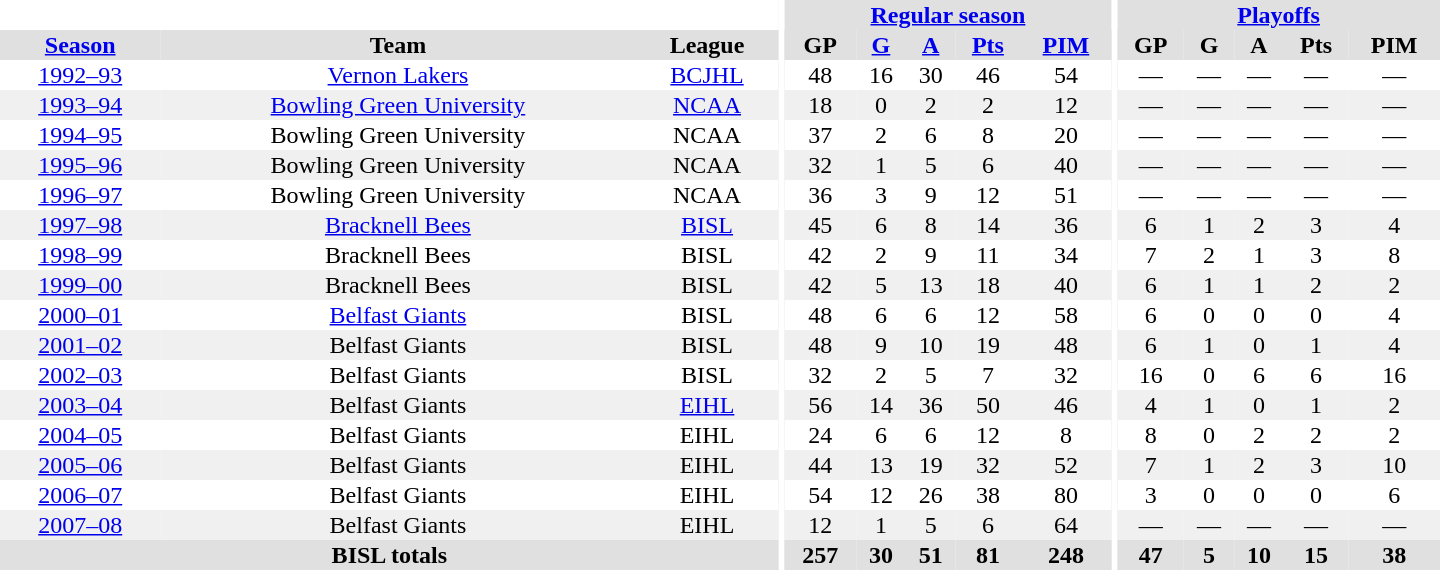<table border="0" cellpadding="1" cellspacing="0" style="text-align:center; width:60em">
<tr bgcolor="#e0e0e0">
<th colspan="3" bgcolor="#ffffff"></th>
<th rowspan="99" bgcolor="#ffffff"></th>
<th colspan="5"><a href='#'>Regular season</a></th>
<th rowspan="99" bgcolor="#ffffff"></th>
<th colspan="5"><a href='#'>Playoffs</a></th>
</tr>
<tr bgcolor="#e0e0e0">
<th><a href='#'>Season</a></th>
<th>Team</th>
<th>League</th>
<th>GP</th>
<th><a href='#'>G</a></th>
<th><a href='#'>A</a></th>
<th><a href='#'>Pts</a></th>
<th><a href='#'>PIM</a></th>
<th>GP</th>
<th>G</th>
<th>A</th>
<th>Pts</th>
<th>PIM</th>
</tr>
<tr>
<td><a href='#'>1992–93</a></td>
<td><a href='#'>Vernon Lakers</a></td>
<td><a href='#'>BCJHL</a></td>
<td>48</td>
<td>16</td>
<td>30</td>
<td>46</td>
<td>54</td>
<td>—</td>
<td>—</td>
<td>—</td>
<td>—</td>
<td>—</td>
</tr>
<tr bgcolor="#f0f0f0">
<td><a href='#'>1993–94</a></td>
<td><a href='#'>Bowling Green University</a></td>
<td><a href='#'>NCAA</a></td>
<td>18</td>
<td>0</td>
<td>2</td>
<td>2</td>
<td>12</td>
<td>—</td>
<td>—</td>
<td>—</td>
<td>—</td>
<td>—</td>
</tr>
<tr>
<td><a href='#'>1994–95</a></td>
<td>Bowling Green University</td>
<td>NCAA</td>
<td>37</td>
<td>2</td>
<td>6</td>
<td>8</td>
<td>20</td>
<td>—</td>
<td>—</td>
<td>—</td>
<td>—</td>
<td>—</td>
</tr>
<tr bgcolor="#f0f0f0">
<td><a href='#'>1995–96</a></td>
<td>Bowling Green University</td>
<td>NCAA</td>
<td>32</td>
<td>1</td>
<td>5</td>
<td>6</td>
<td>40</td>
<td>—</td>
<td>—</td>
<td>—</td>
<td>—</td>
<td>—</td>
</tr>
<tr>
<td><a href='#'>1996–97</a></td>
<td>Bowling Green University</td>
<td>NCAA</td>
<td>36</td>
<td>3</td>
<td>9</td>
<td>12</td>
<td>51</td>
<td>—</td>
<td>—</td>
<td>—</td>
<td>—</td>
<td>—</td>
</tr>
<tr bgcolor="#f0f0f0">
<td><a href='#'>1997–98</a></td>
<td><a href='#'>Bracknell Bees</a></td>
<td><a href='#'>BISL</a></td>
<td>45</td>
<td>6</td>
<td>8</td>
<td>14</td>
<td>36</td>
<td>6</td>
<td>1</td>
<td>2</td>
<td>3</td>
<td>4</td>
</tr>
<tr>
<td><a href='#'>1998–99</a></td>
<td>Bracknell Bees</td>
<td>BISL</td>
<td>42</td>
<td>2</td>
<td>9</td>
<td>11</td>
<td>34</td>
<td>7</td>
<td>2</td>
<td>1</td>
<td>3</td>
<td>8</td>
</tr>
<tr bgcolor="#f0f0f0">
<td><a href='#'>1999–00</a></td>
<td>Bracknell Bees</td>
<td>BISL</td>
<td>42</td>
<td>5</td>
<td>13</td>
<td>18</td>
<td>40</td>
<td>6</td>
<td>1</td>
<td>1</td>
<td>2</td>
<td>2</td>
</tr>
<tr>
<td><a href='#'>2000–01</a></td>
<td><a href='#'>Belfast Giants</a></td>
<td>BISL</td>
<td>48</td>
<td>6</td>
<td>6</td>
<td>12</td>
<td>58</td>
<td>6</td>
<td>0</td>
<td>0</td>
<td>0</td>
<td>4</td>
</tr>
<tr bgcolor="#f0f0f0">
<td><a href='#'>2001–02</a></td>
<td>Belfast Giants</td>
<td>BISL</td>
<td>48</td>
<td>9</td>
<td>10</td>
<td>19</td>
<td>48</td>
<td>6</td>
<td>1</td>
<td>0</td>
<td>1</td>
<td>4</td>
</tr>
<tr>
<td><a href='#'>2002–03</a></td>
<td>Belfast Giants</td>
<td>BISL</td>
<td>32</td>
<td>2</td>
<td>5</td>
<td>7</td>
<td>32</td>
<td>16</td>
<td>0</td>
<td>6</td>
<td>6</td>
<td>16</td>
</tr>
<tr bgcolor="#f0f0f0">
<td><a href='#'>2003–04</a></td>
<td>Belfast Giants</td>
<td><a href='#'>EIHL</a></td>
<td>56</td>
<td>14</td>
<td>36</td>
<td>50</td>
<td>46</td>
<td>4</td>
<td>1</td>
<td>0</td>
<td>1</td>
<td>2</td>
</tr>
<tr>
<td><a href='#'>2004–05</a></td>
<td>Belfast Giants</td>
<td>EIHL</td>
<td>24</td>
<td>6</td>
<td>6</td>
<td>12</td>
<td>8</td>
<td>8</td>
<td>0</td>
<td>2</td>
<td>2</td>
<td>2</td>
</tr>
<tr bgcolor="#f0f0f0">
<td><a href='#'>2005–06</a></td>
<td>Belfast Giants</td>
<td>EIHL</td>
<td>44</td>
<td>13</td>
<td>19</td>
<td>32</td>
<td>52</td>
<td>7</td>
<td>1</td>
<td>2</td>
<td>3</td>
<td>10</td>
</tr>
<tr>
<td><a href='#'>2006–07</a></td>
<td>Belfast Giants</td>
<td>EIHL</td>
<td>54</td>
<td>12</td>
<td>26</td>
<td>38</td>
<td>80</td>
<td>3</td>
<td>0</td>
<td>0</td>
<td>0</td>
<td>6</td>
</tr>
<tr bgcolor="#f0f0f0">
<td><a href='#'>2007–08</a></td>
<td>Belfast Giants</td>
<td>EIHL</td>
<td>12</td>
<td>1</td>
<td>5</td>
<td>6</td>
<td>64</td>
<td>—</td>
<td>—</td>
<td>—</td>
<td>—</td>
<td>—</td>
</tr>
<tr>
</tr>
<tr ALIGN="center" bgcolor="#e0e0e0">
<th colspan="3">BISL totals</th>
<th ALIGN="center">257</th>
<th ALIGN="center">30</th>
<th ALIGN="center">51</th>
<th ALIGN="center">81</th>
<th ALIGN="center">248</th>
<th ALIGN="center">47</th>
<th ALIGN="center">5</th>
<th ALIGN="center">10</th>
<th ALIGN="center">15</th>
<th ALIGN="center">38</th>
</tr>
</table>
